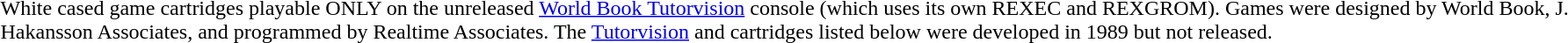<table>
<tr>
<td style="text-align:center;"></td>
<td>White cased game cartridges playable ONLY on the unreleased <a href='#'>World Book Tutorvision</a> console (which uses its own REXEC and REXGROM).  Games were designed by World Book, J. Hakansson Associates, and programmed by Realtime Associates.  The <a href='#'>Tutorvision</a> and cartridges listed below were developed in 1989 but not released.</td>
</tr>
</table>
